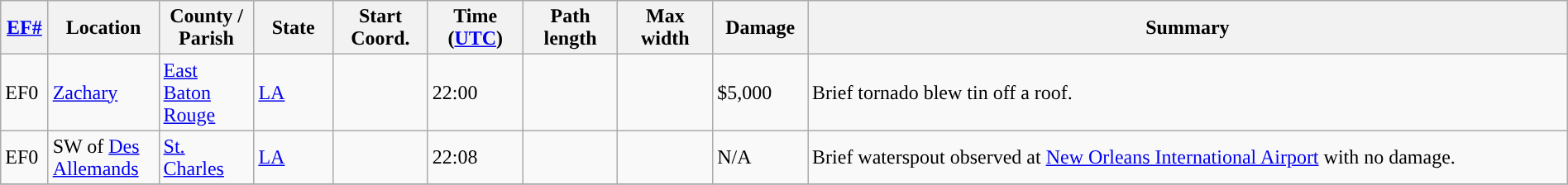<table class="wikitable sortable" style="width:100%;">
<tr>
<th scope="col" width="3%" align="center"><a href='#'>EF#</a></th>
<th scope="col" width="7%" align="center" class="unsortable">Location</th>
<th scope="col" width="6%" align="center" class="unsortable">County / Parish</th>
<th scope="col" width="5%" align="center">State</th>
<th scope="col" width="6%" align="center">Start Coord.</th>
<th scope="col" width="6%" align="center">Time (<a href='#'>UTC</a>)</th>
<th scope="col" width="6%" align="center">Path length</th>
<th scope="col" width="6%" align="center">Max width</th>
<th scope="col" width="6%" align="center">Damage</th>
<th scope="col" width="48%" class="unsortable" align="center">Summary</th>
</tr>
<tr>
<td>EF0</td>
<td><a href='#'>Zachary</a></td>
<td><a href='#'>East Baton Rouge</a></td>
<td><a href='#'>LA</a></td>
<td></td>
<td>22:00</td>
<td></td>
<td></td>
<td>$5,000</td>
<td>Brief tornado blew tin off a roof.</td>
</tr>
<tr>
<td>EF0</td>
<td>SW of <a href='#'>Des Allemands</a></td>
<td><a href='#'>St. Charles</a></td>
<td><a href='#'>LA</a></td>
<td></td>
<td>22:08</td>
<td></td>
<td></td>
<td>N/A</td>
<td>Brief waterspout observed at <a href='#'>New Orleans International Airport</a> with no damage.</td>
</tr>
<tr>
</tr>
</table>
